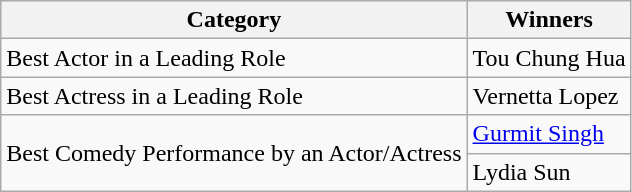<table class="wikitable">
<tr>
<th>Category</th>
<th>Winners</th>
</tr>
<tr>
<td>Best Actor in a Leading Role</td>
<td>Tou Chung Hua</td>
</tr>
<tr>
<td>Best Actress in a Leading Role</td>
<td>Vernetta Lopez</td>
</tr>
<tr>
<td rowspan="2">Best Comedy Performance by an Actor/Actress</td>
<td><a href='#'>Gurmit Singh</a></td>
</tr>
<tr>
<td>Lydia Sun</td>
</tr>
</table>
